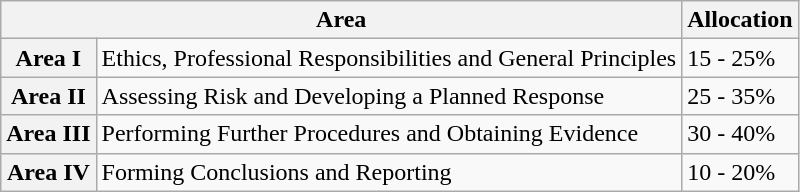<table class="wikitable">
<tr>
<th colspan=2>Area</th>
<th>Allocation</th>
</tr>
<tr>
<th>Area I</th>
<td>Ethics, Professional Responsibilities and General Principles</td>
<td>15 - 25%</td>
</tr>
<tr>
<th>Area II</th>
<td>Assessing Risk and Developing a Planned Response</td>
<td>25 - 35%</td>
</tr>
<tr>
<th>Area III</th>
<td>Performing Further Procedures and Obtaining Evidence</td>
<td>30 - 40%</td>
</tr>
<tr>
<th>Area IV</th>
<td>Forming Conclusions and Reporting</td>
<td>10 - 20%</td>
</tr>
</table>
